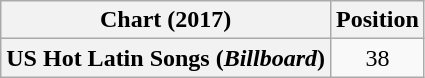<table class="wikitable plainrowheaders">
<tr>
<th>Chart (2017)</th>
<th>Position</th>
</tr>
<tr>
<th scope="row">US Hot Latin Songs (<em>Billboard</em>)</th>
<td style="text-align:center;">38</td>
</tr>
</table>
